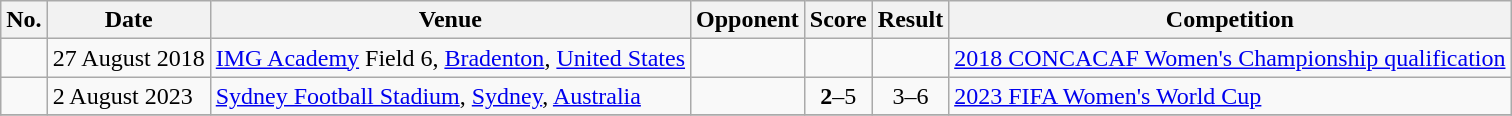<table class="wikitable">
<tr>
<th>No.</th>
<th>Date</th>
<th>Venue</th>
<th>Opponent</th>
<th>Score</th>
<th>Result</th>
<th>Competition</th>
</tr>
<tr>
<td></td>
<td>27 August 2018</td>
<td><a href='#'>IMG Academy</a> Field 6, <a href='#'>Bradenton</a>, <a href='#'>United States</a></td>
<td></td>
<td></td>
<td></td>
<td><a href='#'>2018 CONCACAF Women's Championship qualification</a></td>
</tr>
<tr>
<td></td>
<td>2 August 2023</td>
<td><a href='#'>Sydney Football Stadium</a>, <a href='#'>Sydney</a>, <a href='#'>Australia</a></td>
<td></td>
<td align=center><strong>2</strong>–5</td>
<td align=center>3–6</td>
<td><a href='#'>2023 FIFA Women's World Cup</a></td>
</tr>
<tr>
</tr>
</table>
